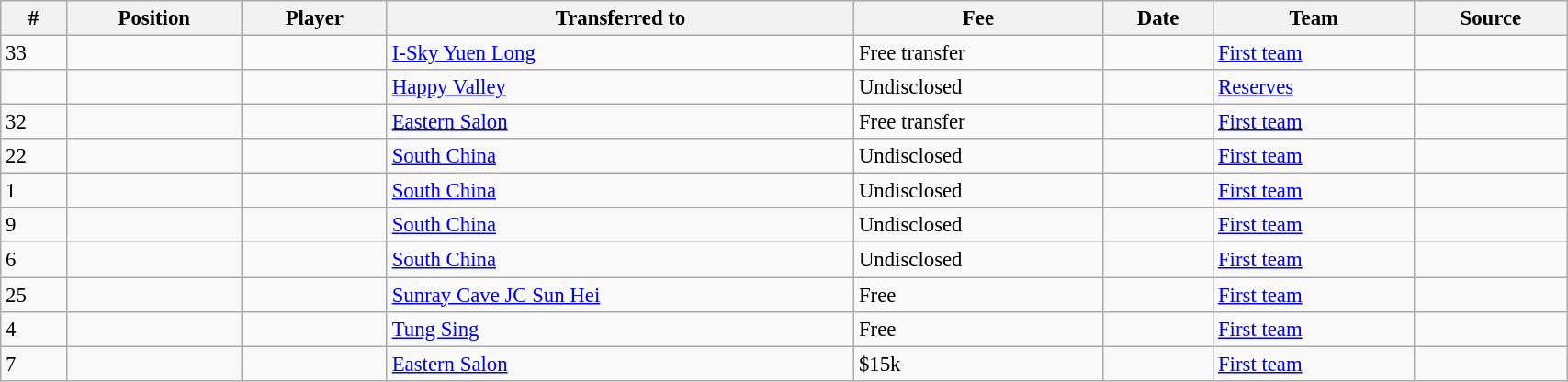<table class="wikitable sortable" style="width:90%; text-align:center; font-size:95%; text-align:left;">
<tr>
<th><strong>#</strong></th>
<th><strong>Position </strong></th>
<th><strong>Player </strong></th>
<th><strong>Transferred to</strong></th>
<th><strong>Fee </strong></th>
<th><strong>Date </strong></th>
<th><strong>Team</strong></th>
<th><strong>Source</strong></th>
</tr>
<tr>
<td>33</td>
<td></td>
<td></td>
<td> <a href='#'>I-Sky Yuen Long</a></td>
<td>Free transfer</td>
<td></td>
<td><a href='#'>First team</a></td>
<td></td>
</tr>
<tr>
<td></td>
<td></td>
<td></td>
<td> <a href='#'>Happy Valley</a></td>
<td>Undisclosed</td>
<td></td>
<td><a href='#'>Reserves</a></td>
<td></td>
</tr>
<tr>
<td>32</td>
<td></td>
<td></td>
<td> <a href='#'>Eastern Salon</a></td>
<td>Free transfer</td>
<td></td>
<td><a href='#'>First team</a></td>
<td></td>
</tr>
<tr>
<td>22</td>
<td></td>
<td></td>
<td> <a href='#'>South China</a></td>
<td>Undisclosed</td>
<td></td>
<td><a href='#'>First team</a></td>
<td></td>
</tr>
<tr>
<td>1</td>
<td></td>
<td></td>
<td> <a href='#'>South China</a></td>
<td>Undisclosed</td>
<td></td>
<td><a href='#'>First team</a></td>
<td></td>
</tr>
<tr>
<td>9</td>
<td></td>
<td></td>
<td> <a href='#'>South China</a></td>
<td>Undisclosed</td>
<td></td>
<td><a href='#'>First team</a></td>
<td></td>
</tr>
<tr>
<td>6</td>
<td></td>
<td></td>
<td> <a href='#'>South China</a></td>
<td>Undisclosed</td>
<td></td>
<td><a href='#'>First team</a></td>
<td></td>
</tr>
<tr>
<td>25</td>
<td></td>
<td></td>
<td> <a href='#'>Sunray Cave JC Sun Hei</a></td>
<td>Free</td>
<td></td>
<td><a href='#'>First team</a></td>
<td></td>
</tr>
<tr>
<td>4</td>
<td></td>
<td></td>
<td> <a href='#'>Tung Sing</a></td>
<td>Free</td>
<td></td>
<td><a href='#'>First team</a></td>
<td></td>
</tr>
<tr>
<td>7</td>
<td></td>
<td></td>
<td> <a href='#'>Eastern Salon</a></td>
<td>$15k</td>
<td></td>
<td><a href='#'>First team</a></td>
<td></td>
</tr>
</table>
